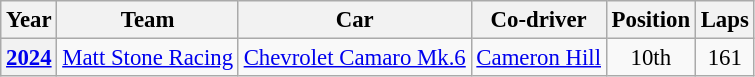<table class="wikitable" style="font-size: 95%;">
<tr>
<th>Year</th>
<th>Team</th>
<th>Car</th>
<th>Co-driver</th>
<th>Position</th>
<th>Laps</th>
</tr>
<tr>
<th><a href='#'>2024</a></th>
<td nowrap><a href='#'>Matt Stone Racing</a></td>
<td nowrap><a href='#'>Chevrolet Camaro Mk.6</a></td>
<td nowrap> <a href='#'>Cameron Hill</a></td>
<td align="center">10th</td>
<td align="center">161</td>
</tr>
</table>
